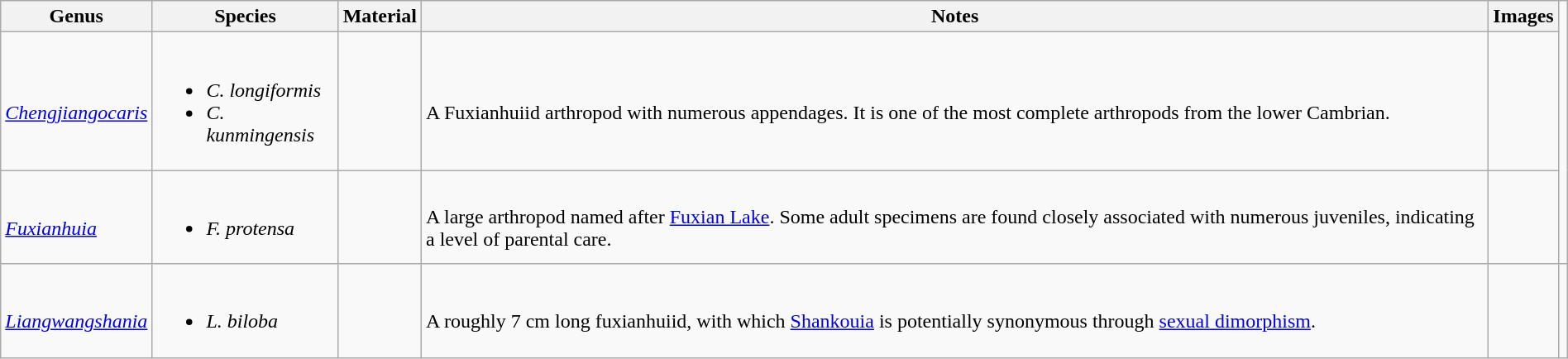<table class="wikitable" style="margin:auto;width:100%;">
<tr>
<th>Genus</th>
<th>Species</th>
<th>Material</th>
<th>Notes</th>
<th>Images</th>
</tr>
<tr>
<td><br><em><a href='#'>Chengjiangocaris</a></em></td>
<td><br><ul><li><em>C. longiformis</em></li><li><em>C. kunmingensis</em></li></ul></td>
<td></td>
<td><br>A Fuxianhuiid arthropod with numerous appendages. It is one of the most complete arthropods from the lower Cambrian.</td>
<td><br></td>
</tr>
<tr>
<td><br><em><a href='#'>Fuxianhuia</a></em></td>
<td><br><ul><li><em>F. protensa</em></li></ul></td>
<td></td>
<td><br>A large arthropod named after <a href='#'>Fuxian Lake</a>. Some adult specimens are found closely associated with numerous juveniles, indicating a level of parental care.</td>
<td><br></td>
</tr>
<tr>
<td><br><em><a href='#'>Liangwangshania</a></em></td>
<td><br><ul><li><em>L. biloba</em></li></ul></td>
<td></td>
<td><br>A roughly 7 cm long fuxianhuiid, with which <a href='#'>Shankouia</a> is potentially synonymous through <a href='#'>sexual dimorphism</a>.</td>
<td></td>
<td></td>
</tr>
</table>
